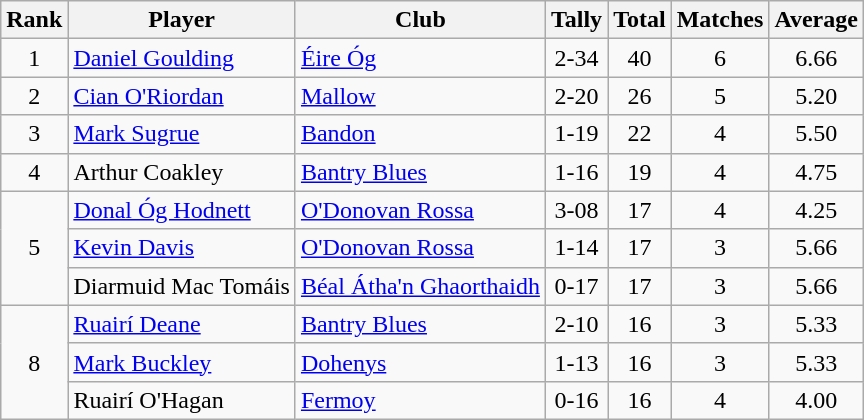<table class="wikitable">
<tr>
<th>Rank</th>
<th>Player</th>
<th>Club</th>
<th>Tally</th>
<th>Total</th>
<th>Matches</th>
<th>Average</th>
</tr>
<tr>
<td rowspan="1" style="text-align:center;">1</td>
<td><a href='#'>Daniel Goulding</a></td>
<td><a href='#'>Éire Óg</a></td>
<td align=center>2-34</td>
<td align=center>40</td>
<td align=center>6</td>
<td align=center>6.66</td>
</tr>
<tr>
<td rowspan="1" style="text-align:center;">2</td>
<td><a href='#'>Cian O'Riordan</a></td>
<td><a href='#'>Mallow</a></td>
<td align=center>2-20</td>
<td align=center>26</td>
<td align=center>5</td>
<td align=center>5.20</td>
</tr>
<tr>
<td rowspan="1" style="text-align:center;">3</td>
<td><a href='#'>Mark Sugrue</a></td>
<td><a href='#'>Bandon</a></td>
<td align=center>1-19</td>
<td align=center>22</td>
<td align=center>4</td>
<td align=center>5.50</td>
</tr>
<tr>
<td rowspan="1" style="text-align:center;">4</td>
<td>Arthur Coakley</td>
<td><a href='#'>Bantry Blues</a></td>
<td align=center>1-16</td>
<td align=center>19</td>
<td align=center>4</td>
<td align=center>4.75</td>
</tr>
<tr>
<td rowspan="3" style="text-align:center;">5</td>
<td><a href='#'>Donal Óg Hodnett</a></td>
<td><a href='#'>O'Donovan Rossa</a></td>
<td align=center>3-08</td>
<td align=center>17</td>
<td align=center>4</td>
<td align=center>4.25</td>
</tr>
<tr>
<td><a href='#'>Kevin Davis</a></td>
<td><a href='#'>O'Donovan Rossa</a></td>
<td align=center>1-14</td>
<td align=center>17</td>
<td align=center>3</td>
<td align=center>5.66</td>
</tr>
<tr>
<td>Diarmuid Mac Tomáis</td>
<td><a href='#'>Béal Átha'n Ghaorthaidh</a></td>
<td align=center>0-17</td>
<td align=center>17</td>
<td align=center>3</td>
<td align=center>5.66</td>
</tr>
<tr>
<td rowspan="3" style="text-align:center;">8</td>
<td><a href='#'>Ruairí Deane</a></td>
<td><a href='#'>Bantry Blues</a></td>
<td align=center>2-10</td>
<td align=center>16</td>
<td align=center>3</td>
<td align=center>5.33</td>
</tr>
<tr>
<td><a href='#'>Mark Buckley</a></td>
<td><a href='#'>Dohenys</a></td>
<td align=center>1-13</td>
<td align=center>16</td>
<td align=center>3</td>
<td align=center>5.33</td>
</tr>
<tr>
<td>Ruairí O'Hagan</td>
<td><a href='#'>Fermoy</a></td>
<td align=center>0-16</td>
<td align=center>16</td>
<td align=center>4</td>
<td align=center>4.00</td>
</tr>
</table>
